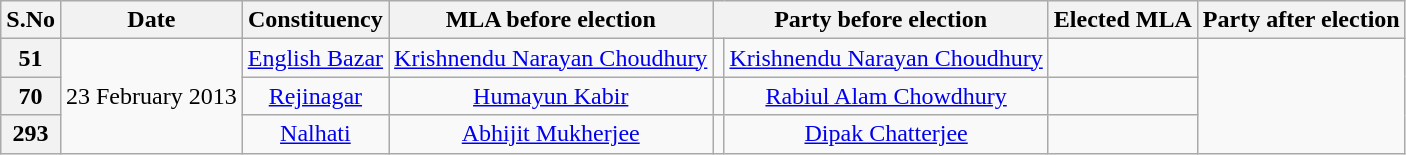<table class="wikitable sortable" style="text-align:center;">
<tr>
<th>S.No</th>
<th>Date</th>
<th>Constituency</th>
<th>MLA before election</th>
<th colspan="2">Party before election</th>
<th>Elected MLA</th>
<th colspan="2">Party after election</th>
</tr>
<tr>
<th>51</th>
<td Rowspan=3>23 February 2013</td>
<td><a href='#'>English Bazar</a></td>
<td><a href='#'>Krishnendu Narayan Choudhury</a></td>
<td></td>
<td><a href='#'>Krishnendu Narayan Choudhury</a></td>
<td></td>
</tr>
<tr>
<th>70</th>
<td><a href='#'>Rejinagar</a></td>
<td><a href='#'>Humayun Kabir</a></td>
<td></td>
<td><a href='#'>Rabiul Alam Chowdhury</a></td>
<td></td>
</tr>
<tr>
<th>293</th>
<td><a href='#'>Nalhati</a></td>
<td><a href='#'>Abhijit Mukherjee</a></td>
<td></td>
<td><a href='#'>Dipak Chatterjee</a></td>
<td></td>
</tr>
</table>
